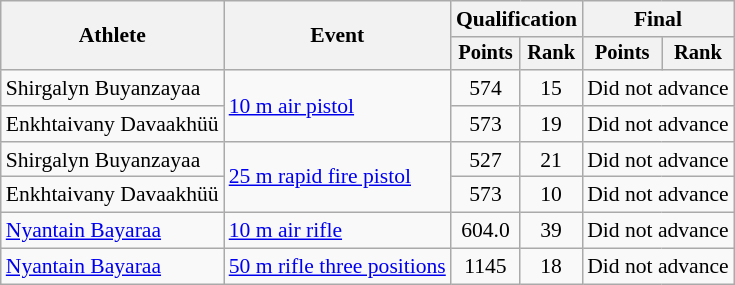<table class=wikitable style=font-size:90%;text-align:center>
<tr>
<th rowspan="2">Athlete</th>
<th rowspan="2">Event</th>
<th colspan=2>Qualification</th>
<th colspan=2>Final</th>
</tr>
<tr style="font-size:95%">
<th>Points</th>
<th>Rank</th>
<th>Points</th>
<th>Rank</th>
</tr>
<tr>
<td align=left>Shirgalyn Buyanzayaa</td>
<td align=left rowspan=2><a href='#'>10 m air pistol</a></td>
<td>574</td>
<td>15</td>
<td colspan=2>Did not advance</td>
</tr>
<tr>
<td align=left>Enkhtaivany Davaakhüü</td>
<td>573</td>
<td>19</td>
<td colspan=2>Did not advance</td>
</tr>
<tr>
<td align=left>Shirgalyn Buyanzayaa</td>
<td align=left rowspan=2><a href='#'>25 m rapid fire pistol</a></td>
<td>527</td>
<td>21</td>
<td colspan=2>Did not advance</td>
</tr>
<tr>
<td align=left>Enkhtaivany Davaakhüü</td>
<td>573</td>
<td>10</td>
<td colspan=2>Did not advance</td>
</tr>
<tr>
<td align=left><a href='#'>Nyantain Bayaraa</a></td>
<td align=left><a href='#'>10 m air rifle</a></td>
<td>604.0</td>
<td>39</td>
<td colspan=2>Did not advance</td>
</tr>
<tr>
<td align=left><a href='#'>Nyantain Bayaraa</a></td>
<td align=left><a href='#'>50 m rifle three positions</a></td>
<td>1145</td>
<td>18</td>
<td colspan=2>Did not advance</td>
</tr>
</table>
